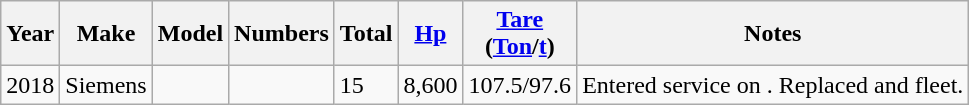<table class="wikitable">
<tr>
<th>Year</th>
<th>Make</th>
<th>Model</th>
<th>Numbers</th>
<th>Total</th>
<th><a href='#'>Hp</a></th>
<th><a href='#'>Tare</a><br>(<a href='#'>Ton</a>/<a href='#'>t</a>)</th>
<th>Notes</th>
</tr>
<tr>
<td>2018</td>
<td>Siemens</td>
<td></td>
<td></td>
<td>15</td>
<td>8,600</td>
<td>107.5/97.6</td>
<td>Entered service on . Replaced  and  fleet.</td>
</tr>
</table>
